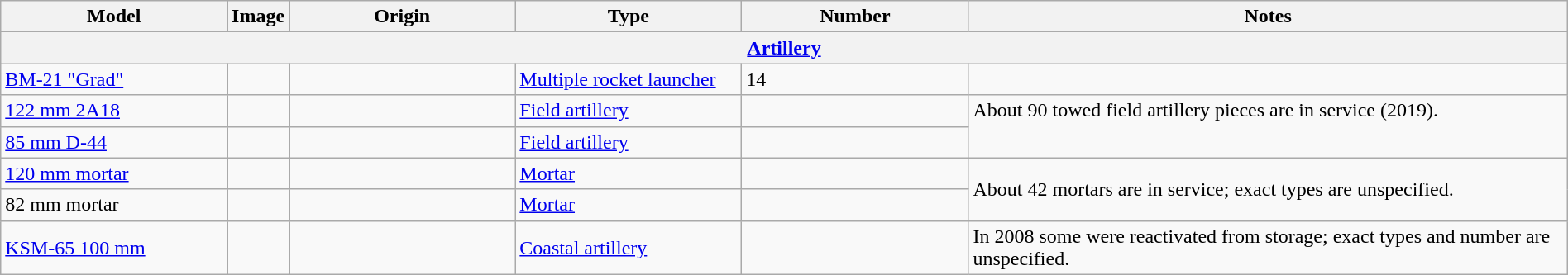<table class="wikitable" style="width:100%;">
<tr>
<th style="width:15%;">Model</th>
<th style="width:0;">Image</th>
<th style="width:15%;">Origin</th>
<th style="width:15%;">Type</th>
<th style="width:15%;">Number</th>
<th style="width:40%;">Notes</th>
</tr>
<tr>
<th colspan="6" style="align: center;"><a href='#'>Artillery</a></th>
</tr>
<tr>
<td><a href='#'>BM-21 "Grad"</a></td>
<td></td>
<td></td>
<td><a href='#'>Multiple rocket launcher</a></td>
<td>14</td>
<td></td>
</tr>
<tr>
<td><a href='#'>122 mm 2A18</a></td>
<td></td>
<td></td>
<td><a href='#'>Field artillery</a></td>
<td></td>
<td rowspan=2 valign=top>About 90 towed field artillery pieces are in service (2019).</td>
</tr>
<tr>
<td><a href='#'>85 mm D-44</a></td>
<td></td>
<td></td>
<td><a href='#'>Field artillery</a></td>
<td></td>
</tr>
<tr>
<td><a href='#'>120&nbsp;mm mortar</a></td>
<td></td>
<td></td>
<td><a href='#'>Mortar</a></td>
<td></td>
<td rowspan=2>About 42 mortars are in service; exact types are unspecified.</td>
</tr>
<tr>
<td>82 mm mortar</td>
<td></td>
<td></td>
<td><a href='#'>Mortar</a></td>
<td></td>
</tr>
<tr>
<td><a href='#'>KSM-65 100 mm</a></td>
<td></td>
<td></td>
<td><a href='#'>Coastal artillery</a></td>
<td></td>
<td>In 2008 some were reactivated from storage; exact types and number are unspecified.</td>
</tr>
</table>
